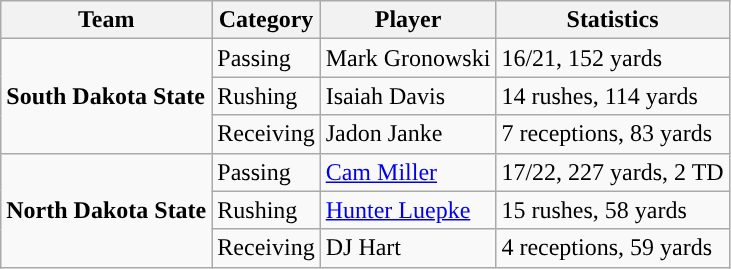<table class="wikitable" style="float: left;">
<tr>
<th>Team</th>
<th>Category</th>
<th>Player</th>
<th>Statistics</th>
</tr>
<tr>
<td rowspan=3><strong>South Dakota State</strong></td>
<td>Passing</td>
<td>Mark Gronowski</td>
<td>16/21, 152 yards</td>
</tr>
<tr>
<td>Rushing</td>
<td>Isaiah Davis</td>
<td>14 rushes, 114 yards</td>
</tr>
<tr>
<td>Receiving</td>
<td>Jadon Janke</td>
<td>7 receptions, 83 yards</td>
</tr>
<tr>
<td rowspan=3><strong>North Dakota State</strong></td>
<td>Passing</td>
<td><a href='#'>Cam Miller</a></td>
<td>17/22, 227 yards, 2 TD</td>
</tr>
<tr>
<td>Rushing</td>
<td><a href='#'>Hunter Luepke</a></td>
<td>15 rushes, 58 yards</td>
</tr>
<tr>
<td>Receiving</td>
<td>DJ Hart</td>
<td>4 receptions, 59 yards</td>
</tr>
</table>
